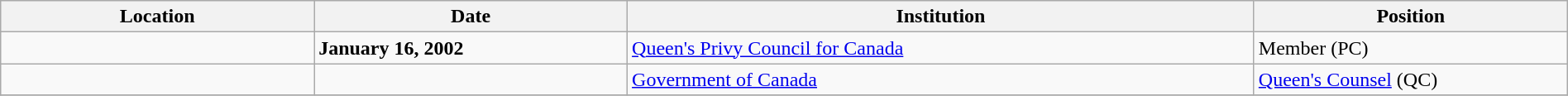<table class="wikitable" style="width:100%;">
<tr>
<th style="width:20%;">Location</th>
<th style="width:20%;">Date</th>
<th style="width:40%;">Institution</th>
<th style="width:20%;">Position</th>
</tr>
<tr>
<td></td>
<td><strong>January 16, 2002</strong></td>
<td><a href='#'>Queen's Privy Council for Canada</a></td>
<td>Member (PC)</td>
</tr>
<tr>
<td></td>
<td><strong></strong></td>
<td><a href='#'>Government of Canada</a></td>
<td><a href='#'>Queen's Counsel</a> (QC)</td>
</tr>
<tr>
</tr>
</table>
